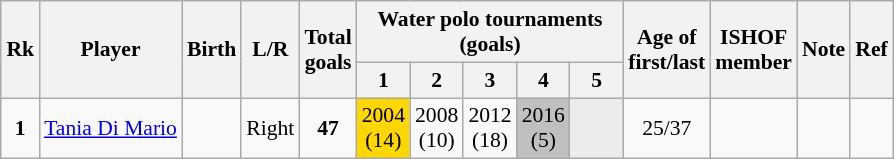<table class="wikitable sortable" style="text-align: center; font-size: 90%; margin-left: 1em;">
<tr>
<th rowspan="2">Rk</th>
<th rowspan="2">Player</th>
<th rowspan="2">Birth</th>
<th rowspan="2">L/R</th>
<th rowspan="2">Total<br>goals</th>
<th colspan="5">Water polo tournaments<br>(goals)</th>
<th rowspan="2">Age of<br>first/last</th>
<th rowspan="2">ISHOF<br>member</th>
<th rowspan="2">Note</th>
<th rowspan="2" class="unsortable">Ref</th>
</tr>
<tr>
<th>1</th>
<th style="width: 2em;" class="unsortable">2</th>
<th style="width: 2em;" class="unsortable">3</th>
<th style="width: 2em;" class="unsortable">4</th>
<th style="width: 2em;" class="unsortable">5</th>
</tr>
<tr>
<td><strong>1</strong></td>
<td style="text-align: left;" data-sort-value="Di Mario, Tania"><a href='#'>Tania Di Mario</a></td>
<td></td>
<td>Right</td>
<td><strong>47</strong></td>
<td style="background-color: gold;">2004<br>(14)</td>
<td>2008<br>(10)</td>
<td>2012<br>(18)</td>
<td style="background-color: silver;">2016<br>(5)</td>
<td style="background-color: #ececec;"></td>
<td>25/37</td>
<td></td>
<td style="text-align: left;"></td>
<td></td>
</tr>
</table>
